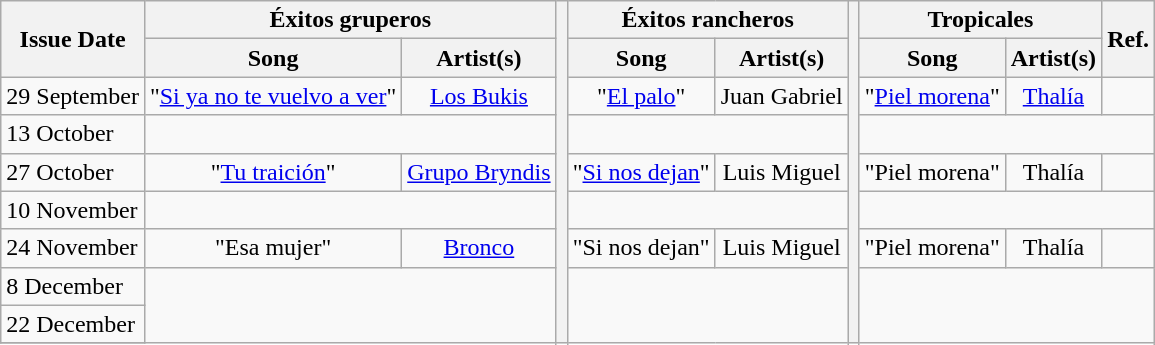<table class="wikitable">
<tr>
<th style="text-align: center;" rowspan="2">Issue Date</th>
<th style="text-align: center;" colspan="2">Éxitos gruperos</th>
<th style="text-align: center;" colspan="1" rowspan="28"></th>
<th style="text-align: center;" colspan="2">Éxitos rancheros</th>
<th style="text-align: center;" colspan="1" rowspan="28"></th>
<th style="text-align: center;" colspan="2">Tropicales</th>
<th style="text-align: center;" rowspan="2">Ref.</th>
</tr>
<tr>
<th>Song</th>
<th>Artist(s)</th>
<th>Song</th>
<th>Artist(s)</th>
<th>Song</th>
<th>Artist(s)</th>
</tr>
<tr>
<td>29 September</td>
<td align="center" rowspan="1">"<a href='#'>Si ya no te vuelvo a ver</a>"</td>
<td align="center" rowspan="1"><a href='#'>Los Bukis</a></td>
<td align="center" rowspan="1">"<a href='#'>El palo</a>"</td>
<td align="center" rowspan="1">Juan Gabriel</td>
<td align="center" rowspan="1">"<a href='#'>Piel morena</a>"</td>
<td align="center" rowspan="1"><a href='#'>Thalía</a></td>
<td align="center" rowspan="1"></td>
</tr>
<tr>
<td>13 October</td>
</tr>
<tr>
<td>27 October</td>
<td align="center" rowspan="1">"<a href='#'>Tu traición</a>"</td>
<td align="center" rowspan="1"><a href='#'>Grupo Bryndis</a></td>
<td align="center" rowspan="1">"<a href='#'>Si nos dejan</a>"</td>
<td align="center" rowspan="1">Luis Miguel</td>
<td align="center" rowspan="1">"Piel morena"</td>
<td align="center" rowspan="1">Thalía</td>
<td align="center" rowspan="1"></td>
</tr>
<tr>
<td>10 November</td>
</tr>
<tr>
<td>24 November</td>
<td align="center" rowspan="1">"Esa mujer"</td>
<td align="center" rowspan="1"><a href='#'>Bronco</a></td>
<td align="center" rowspan="1">"Si nos dejan"</td>
<td align="center" rowspan="1">Luis Miguel</td>
<td align="center" rowspan="1">"Piel morena"</td>
<td align="center" rowspan="1">Thalía</td>
<td align="center" rowspan="1"></td>
</tr>
<tr>
<td>8 December</td>
</tr>
<tr>
<td>22 December</td>
</tr>
<tr>
</tr>
</table>
